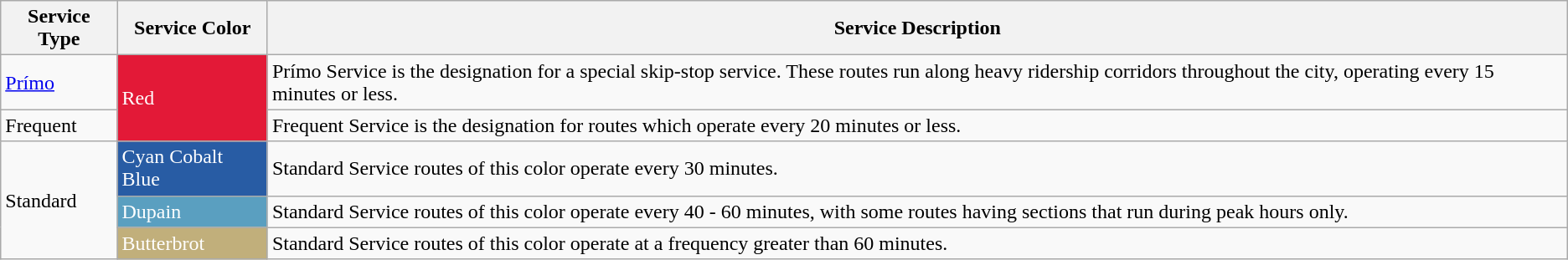<table class="sortable wikitable">
<tr>
<th>Service Type</th>
<th class="unsortable">Service Color</th>
<th class="unsortable">Service Description</th>
</tr>
<tr>
<td><a href='#'>Prímo</a></td>
<td rowspan="2" style="background:#E31937; color:white">Red</td>
<td>Prímo Service is the designation for a special skip-stop service. These routes run along heavy ridership corridors throughout the city, operating every 15 minutes or less.</td>
</tr>
<tr>
<td>Frequent</td>
<td>Frequent Service is the designation for routes which operate every 20 minutes or less.</td>
</tr>
<tr>
<td rowspan = "3">Standard</td>
<td style="background:#285ca4;color:white">Cyan Cobalt Blue</td>
<td>Standard Service routes of this color operate every 30 minutes.</td>
</tr>
<tr>
<td style="background:#5a9fc0;color:white">Dupain</td>
<td>Standard Service routes of this color operate every 40 - 60 minutes, with some routes having sections that run during peak hours only.</td>
</tr>
<tr>
<td style="background:#c1af7b;color:white">Butterbrot</td>
<td>Standard Service routes of this color operate at a frequency greater than 60 minutes.</td>
</tr>
</table>
